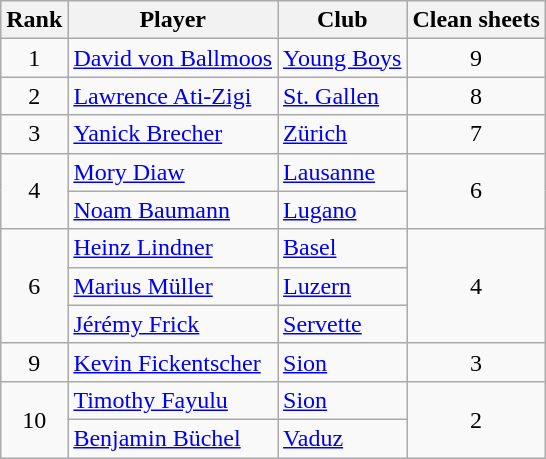<table class="wikitable" style="text-align:center;">
<tr>
<th>Rank</th>
<th>Player</th>
<th>Club</th>
<th>Clean sheets</th>
</tr>
<tr>
<td>1</td>
<td align="left"> <a href='#'>David von Ballmoos</a></td>
<td align="left"><a href='#'>Young Boys</a></td>
<td>9</td>
</tr>
<tr>
<td>2</td>
<td align="left"> <a href='#'>Lawrence Ati-Zigi</a></td>
<td align="left"><a href='#'>St. Gallen</a></td>
<td>8</td>
</tr>
<tr>
<td>3</td>
<td align="left">  <a href='#'>Yanick Brecher</a></td>
<td align="left"><a href='#'>Zürich</a></td>
<td>7</td>
</tr>
<tr>
<td rowspan="2">4</td>
<td align="left"> <a href='#'>Mory Diaw</a></td>
<td align="left"><a href='#'>Lausanne</a></td>
<td rowspan="2">6</td>
</tr>
<tr>
<td align="left"> <a href='#'>Noam Baumann</a></td>
<td align="left"><a href='#'>Lugano</a></td>
</tr>
<tr>
<td rowspan="3">6</td>
<td align="left"> <a href='#'>Heinz Lindner</a></td>
<td align="left"><a href='#'>Basel</a></td>
<td rowspan="3">4</td>
</tr>
<tr>
<td align="left"> <a href='#'>Marius Müller</a></td>
<td align="left"><a href='#'>Luzern</a></td>
</tr>
<tr>
<td align="left"> <a href='#'>Jérémy Frick</a></td>
<td align="left"><a href='#'>Servette</a></td>
</tr>
<tr>
<td>9</td>
<td align="left"> <a href='#'>Kevin Fickentscher</a></td>
<td align="left"><a href='#'>Sion</a></td>
<td>3</td>
</tr>
<tr>
<td rowspan="2">10</td>
<td align="left"> <a href='#'>Timothy Fayulu</a></td>
<td align="left"><a href='#'>Sion</a></td>
<td rowspan="2">2</td>
</tr>
<tr>
<td align="left"> <a href='#'>Benjamin Büchel</a></td>
<td align="left"><a href='#'>Vaduz</a></td>
</tr>
</table>
